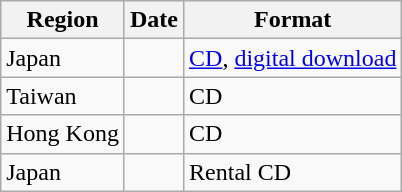<table class="wikitable">
<tr>
<th>Region</th>
<th>Date</th>
<th>Format</th>
</tr>
<tr>
<td>Japan</td>
<td></td>
<td><a href='#'>CD</a>, <a href='#'>digital download</a></td>
</tr>
<tr>
<td>Taiwan</td>
<td></td>
<td>CD</td>
</tr>
<tr>
<td>Hong Kong</td>
<td></td>
<td>CD</td>
</tr>
<tr>
<td>Japan</td>
<td></td>
<td>Rental CD</td>
</tr>
</table>
